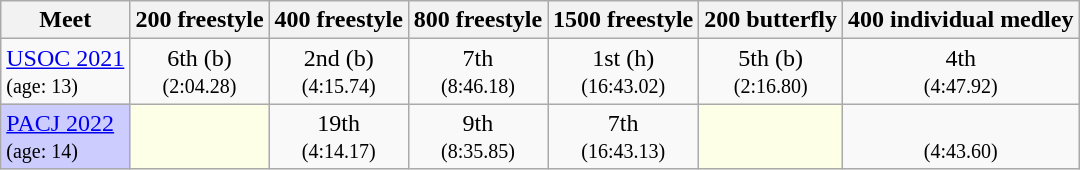<table class="sortable wikitable">
<tr>
<th>Meet</th>
<th class="unsortable">200 freestyle</th>
<th class="unsortable">400 freestyle</th>
<th class="unsortable">800 freestyle</th>
<th class="unsortable">1500 freestyle</th>
<th class="unsortable">200 butterfly</th>
<th class="unsortable">400 individual medley</th>
</tr>
<tr>
<td><a href='#'>USOC 2021</a><br><small>(age: 13)</small></td>
<td align="center">6th (b)<br><small>(2:04.28)</small></td>
<td align="center">2nd (b)<br><small>(4:15.74)</small></td>
<td align="center">7th<br><small>(8:46.18)</small></td>
<td align="center">1st (h)<br><small>(16:43.02)</small></td>
<td align="center">5th (b)<br><small>(2:16.80)</small></td>
<td align="center">4th<br><small>(4:47.92)</small></td>
</tr>
<tr>
<td style="background:#ccccff"><a href='#'>PACJ 2022</a><br><small>(age: 14)</small></td>
<td style="background:#fdffe7"></td>
<td align="center">19th<br><small>(4:14.17)</small></td>
<td align="center">9th<br><small>(8:35.85)</small></td>
<td align="center">7th<br><small>(16:43.13)</small></td>
<td style="background:#fdffe7"></td>
<td align="center"><br><small>(4:43.60)</small></td>
</tr>
</table>
